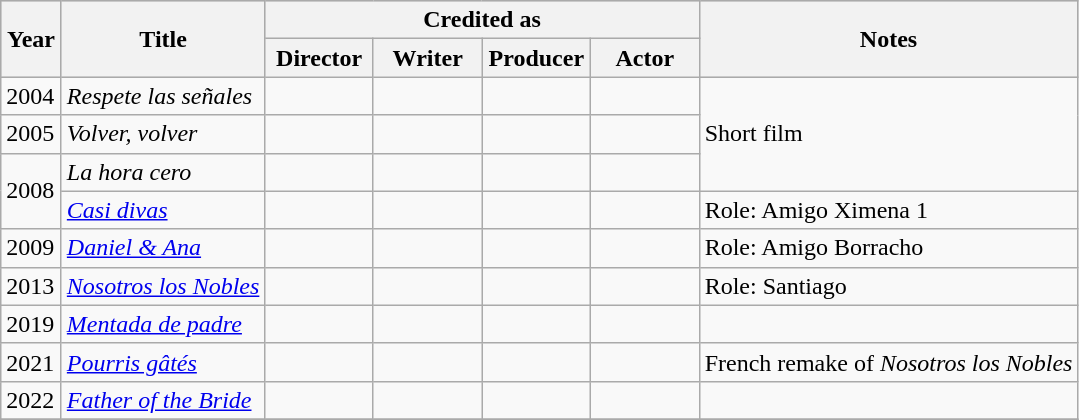<table class="wikitable">
<tr style="background:#ccc; text-align:center;">
<th rowspan="2" style="width:33px;">Year</th>
<th rowspan="2">Title</th>
<th colspan="4">Credited as</th>
<th rowspan="2">Notes</th>
</tr>
<tr>
<th width="65">Director</th>
<th width="65">Writer</th>
<th width="65">Producer</th>
<th width="65">Actor</th>
</tr>
<tr>
<td>2004</td>
<td style="text-align:left"><em>Respete las señales</em></td>
<td></td>
<td></td>
<td></td>
<td></td>
<td rowspan="3">Short film</td>
</tr>
<tr>
<td>2005</td>
<td style="text-align:left"><em>Volver, volver</em></td>
<td></td>
<td></td>
<td></td>
<td></td>
</tr>
<tr>
<td rowspan="2">2008</td>
<td style="text-align:left"><em>La hora cero </em></td>
<td></td>
<td></td>
<td></td>
<td></td>
</tr>
<tr>
<td style="text-align:left"><em><a href='#'>Casi divas</a></em></td>
<td></td>
<td></td>
<td></td>
<td></td>
<td>Role: Amigo Ximena 1</td>
</tr>
<tr>
<td>2009</td>
<td style="text-align:left"><em><a href='#'>Daniel & Ana</a></em></td>
<td></td>
<td></td>
<td></td>
<td></td>
<td>Role: Amigo Borracho</td>
</tr>
<tr>
<td>2013</td>
<td style="text-align:left"><em><a href='#'>Nosotros los Nobles</a></em></td>
<td></td>
<td></td>
<td></td>
<td></td>
<td>Role: Santiago</td>
</tr>
<tr>
<td>2019</td>
<td style="text-align:left"><em><a href='#'>Mentada de padre</a></em></td>
<td></td>
<td></td>
<td></td>
<td></td>
<td></td>
</tr>
<tr>
<td>2021</td>
<td style="text-align:left"><em><a href='#'>Pourris gâtés</a></em></td>
<td></td>
<td></td>
<td></td>
<td></td>
<td>French remake of <em>Nosotros los Nobles</em></td>
</tr>
<tr>
<td>2022</td>
<td style="text-align:left"><em><a href='#'>Father of the Bride</a></em></td>
<td></td>
<td></td>
<td></td>
<td></td>
<td></td>
</tr>
<tr>
</tr>
</table>
